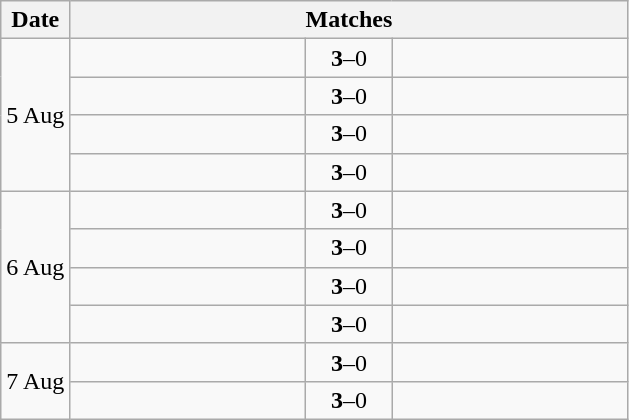<table class="wikitable">
<tr>
<th>Date</th>
<th colspan=3>Matches</th>
</tr>
<tr>
<td rowspan=4>5 Aug</td>
<td width=150><strong></strong></td>
<td style="width:50px" align=center><strong>3</strong>–0</td>
<td width=150></td>
</tr>
<tr>
<td width=150><strong></strong></td>
<td style="width:50px" align=center><strong>3</strong>–0</td>
<td width=150></td>
</tr>
<tr>
<td width=150><strong></strong></td>
<td style="width:50px" align=center><strong>3</strong>–0</td>
<td width=150></td>
</tr>
<tr>
<td width=150><strong></strong></td>
<td style="width:50px" align=center><strong>3</strong>–0</td>
<td width=150></td>
</tr>
<tr>
<td rowspan=4>6 Aug</td>
<td width=150><strong></strong></td>
<td style="width:50px" align=center><strong>3</strong>–0</td>
<td width=150></td>
</tr>
<tr>
<td width=150><strong></strong></td>
<td style="width:50px" align=center><strong>3</strong>–0</td>
<td width=150></td>
</tr>
<tr>
<td width=150><strong></strong></td>
<td style="width:50px" align=center><strong>3</strong>–0</td>
<td width=150></td>
</tr>
<tr>
<td width=150><strong></strong></td>
<td style="width:50px" align=center><strong>3</strong>–0</td>
<td width=150></td>
</tr>
<tr>
<td rowspan=2>7 Aug</td>
<td width=150><strong></strong></td>
<td style="width:50px" align=center><strong>3</strong>–0</td>
<td width=150></td>
</tr>
<tr>
<td width=150><strong></strong></td>
<td style="width:50px" align=center><strong>3</strong>–0</td>
<td width=150></td>
</tr>
</table>
